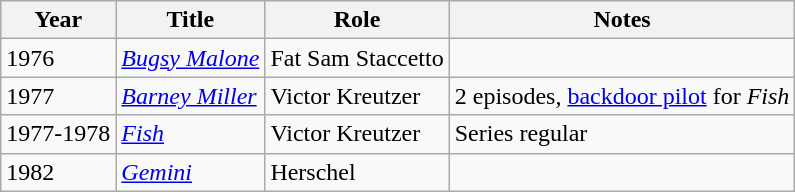<table class="wikitable">
<tr>
<th>Year</th>
<th>Title</th>
<th>Role</th>
<th>Notes</th>
</tr>
<tr>
<td>1976</td>
<td><em><a href='#'>Bugsy Malone</a></em></td>
<td>Fat Sam Staccetto</td>
<td></td>
</tr>
<tr>
<td>1977</td>
<td><em><a href='#'>Barney Miller</a></em></td>
<td>Victor Kreutzer</td>
<td>2 episodes, <a href='#'>backdoor pilot</a> for <em>Fish</em></td>
</tr>
<tr>
<td>1977-1978</td>
<td><em><a href='#'>Fish</a></em></td>
<td>Victor Kreutzer</td>
<td>Series regular</td>
</tr>
<tr>
<td>1982</td>
<td><em><a href='#'>Gemini</a></em></td>
<td>Herschel</td>
<td></td>
</tr>
</table>
